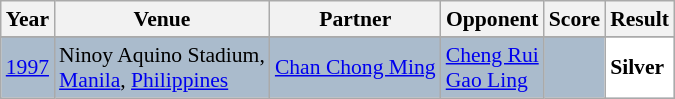<table class="sortable wikitable" style="font-size: 90%;">
<tr>
<th>Year</th>
<th>Venue</th>
<th>Partner</th>
<th>Opponent</th>
<th>Score</th>
<th>Result</th>
</tr>
<tr>
</tr>
<tr style="background:#AABBCC">
<td align="center"><a href='#'>1997</a></td>
<td align="left">Ninoy Aquino Stadium,<br><a href='#'>Manila</a>, <a href='#'>Philippines</a></td>
<td align="left"> <a href='#'>Chan Chong Ming</a></td>
<td align="left"> <a href='#'>Cheng Rui</a> <br>  <a href='#'>Gao Ling</a></td>
<td align="left"></td>
<td style="text-align:left; background:white"> <strong>Silver</strong></td>
</tr>
</table>
